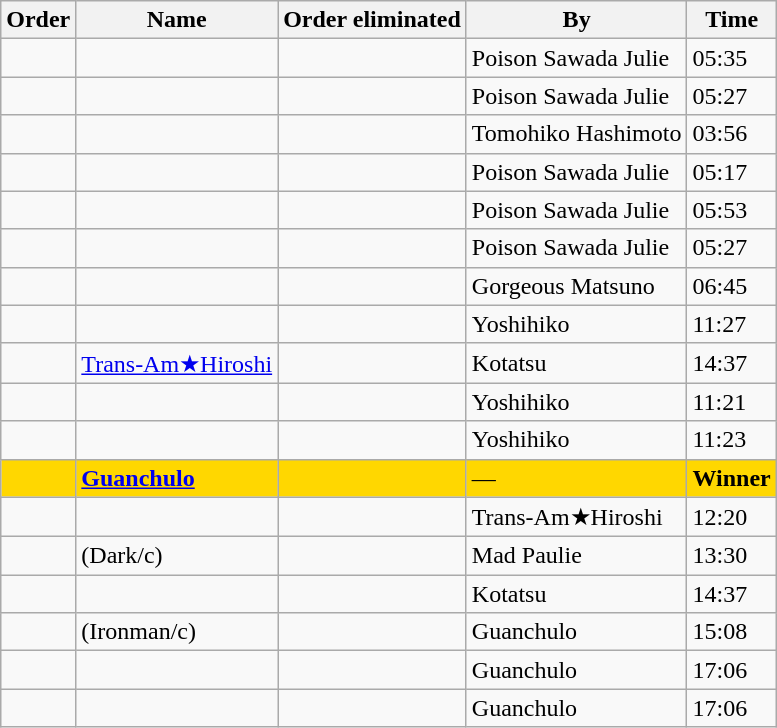<table class="wikitable sortable">
<tr>
<th>Order</th>
<th>Name</th>
<th>Order eliminated</th>
<th>By</th>
<th>Time</th>
</tr>
<tr>
<td></td>
<td></td>
<td></td>
<td>Poison Sawada Julie</td>
<td>05:35</td>
</tr>
<tr>
<td></td>
<td></td>
<td></td>
<td>Poison Sawada Julie</td>
<td>05:27</td>
</tr>
<tr>
<td></td>
<td></td>
<td></td>
<td>Tomohiko Hashimoto</td>
<td>03:56</td>
</tr>
<tr>
<td></td>
<td></td>
<td></td>
<td>Poison Sawada Julie</td>
<td>05:17</td>
</tr>
<tr>
<td></td>
<td></td>
<td></td>
<td>Poison Sawada Julie</td>
<td>05:53</td>
</tr>
<tr>
<td></td>
<td></td>
<td></td>
<td>Poison Sawada Julie</td>
<td>05:27</td>
</tr>
<tr>
<td></td>
<td></td>
<td></td>
<td>Gorgeous Matsuno</td>
<td>06:45</td>
</tr>
<tr>
<td></td>
<td></td>
<td></td>
<td>Yoshihiko</td>
<td>11:27</td>
</tr>
<tr>
<td></td>
<td><a href='#'>Trans-Am★Hiroshi</a></td>
<td></td>
<td>Kotatsu</td>
<td>14:37</td>
</tr>
<tr>
<td></td>
<td></td>
<td></td>
<td>Yoshihiko</td>
<td>11:21</td>
</tr>
<tr>
<td></td>
<td></td>
<td></td>
<td>Yoshihiko</td>
<td>11:23</td>
</tr>
<tr style="background:gold">
<td><strong></strong></td>
<td><strong><a href='#'>Guanchulo</a></strong></td>
<td></td>
<td>—</td>
<td><strong>Winner</strong></td>
</tr>
<tr>
<td></td>
<td></td>
<td></td>
<td>Trans-Am★Hiroshi</td>
<td>12:20</td>
</tr>
<tr>
<td></td>
<td> (Dark/c)</td>
<td></td>
<td>Mad Paulie</td>
<td>13:30</td>
</tr>
<tr>
<td></td>
<td></td>
<td></td>
<td>Kotatsu</td>
<td>14:37</td>
</tr>
<tr>
<td></td>
<td> (Ironman/c)</td>
<td></td>
<td>Guanchulo</td>
<td>15:08</td>
</tr>
<tr>
<td></td>
<td></td>
<td></td>
<td>Guanchulo</td>
<td>17:06</td>
</tr>
<tr>
<td></td>
<td></td>
<td></td>
<td>Guanchulo</td>
<td>17:06</td>
</tr>
</table>
